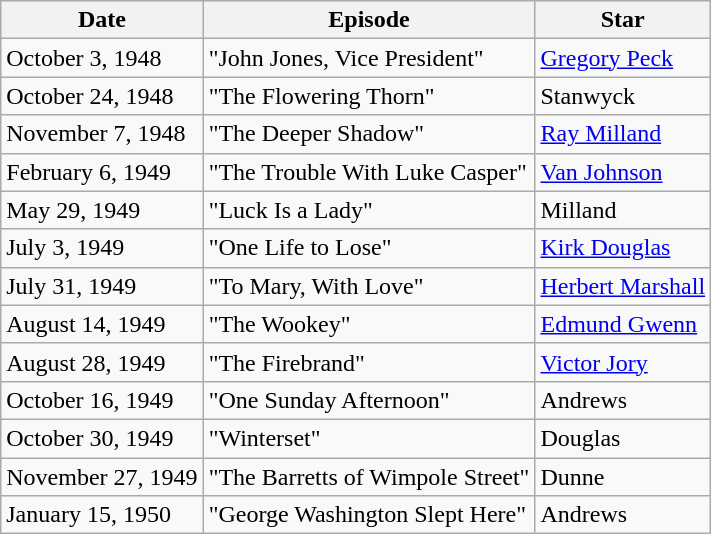<table class="wikitable">
<tr>
<th>Date</th>
<th>Episode</th>
<th>Star</th>
</tr>
<tr>
<td>October 3, 1948</td>
<td>"John Jones, Vice President"</td>
<td><a href='#'>Gregory Peck</a></td>
</tr>
<tr>
<td>October 24, 1948</td>
<td>"The Flowering Thorn"</td>
<td>Stanwyck</td>
</tr>
<tr>
<td>November 7, 1948</td>
<td>"The Deeper Shadow"</td>
<td><a href='#'>Ray Milland</a></td>
</tr>
<tr>
<td>February 6, 1949</td>
<td>"The Trouble With Luke Casper"</td>
<td><a href='#'>Van Johnson</a></td>
</tr>
<tr>
<td>May 29, 1949</td>
<td>"Luck Is a Lady"</td>
<td>Milland</td>
</tr>
<tr>
<td>July 3, 1949</td>
<td>"One Life to Lose"</td>
<td><a href='#'>Kirk Douglas</a></td>
</tr>
<tr>
<td>July 31, 1949</td>
<td>"To Mary, With Love"</td>
<td><a href='#'>Herbert Marshall</a></td>
</tr>
<tr>
<td>August 14, 1949</td>
<td>"The Wookey"</td>
<td><a href='#'>Edmund Gwenn</a></td>
</tr>
<tr>
<td>August 28, 1949</td>
<td>"The Firebrand"</td>
<td><a href='#'>Victor Jory</a></td>
</tr>
<tr>
<td>October 16, 1949</td>
<td>"One Sunday Afternoon"</td>
<td>Andrews</td>
</tr>
<tr>
<td>October 30, 1949</td>
<td>"Winterset"</td>
<td>Douglas</td>
</tr>
<tr>
<td>November 27, 1949</td>
<td>"The Barretts of Wimpole Street"</td>
<td>Dunne</td>
</tr>
<tr>
<td>January 15, 1950</td>
<td>"George Washington Slept Here"</td>
<td>Andrews</td>
</tr>
</table>
